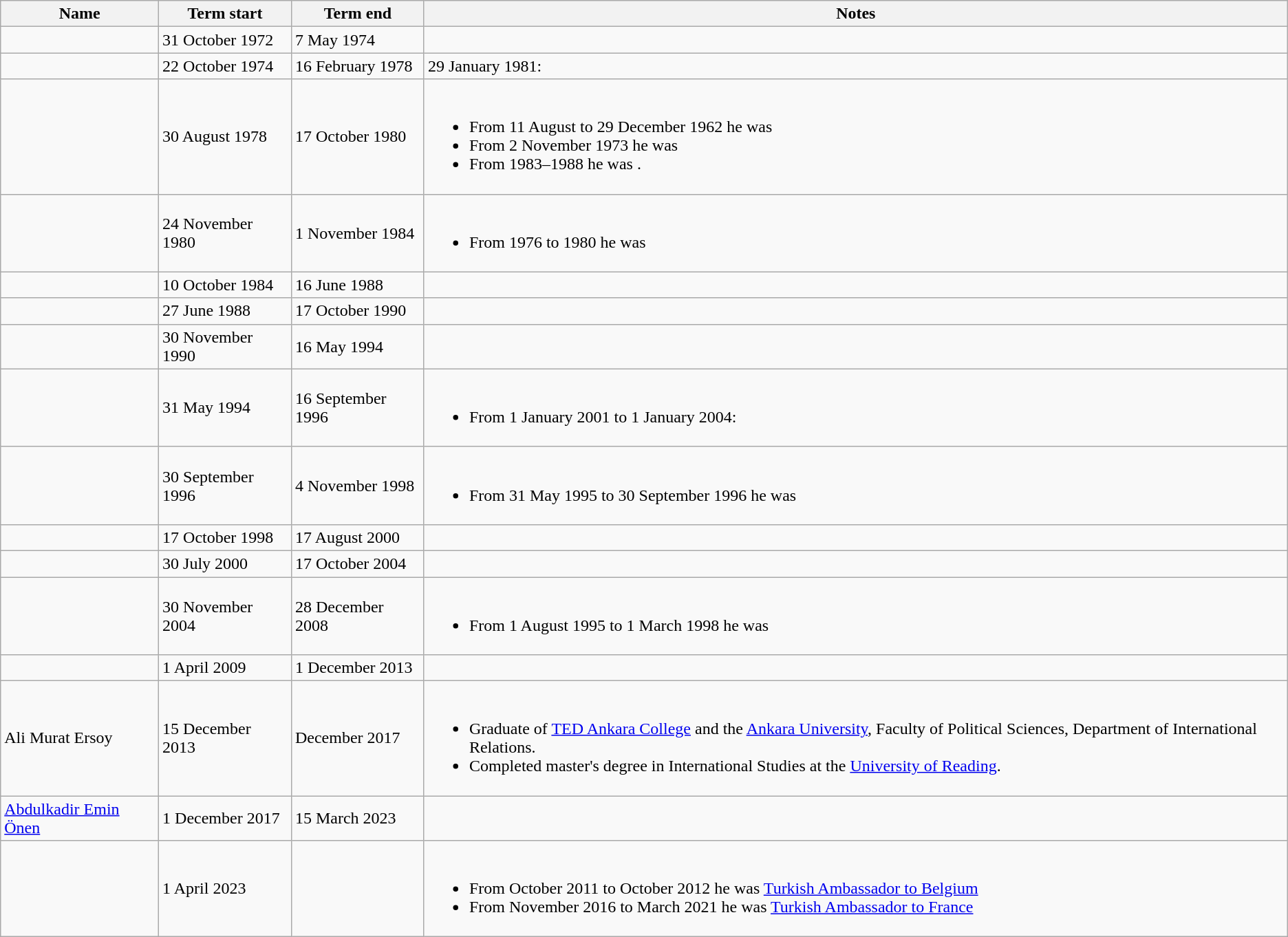<table class="wikitable sortable">
<tr>
<th>Name</th>
<th>Term start</th>
<th>Term end</th>
<th>Notes</th>
</tr>
<tr>
<td></td>
<td>31 October 1972</td>
<td>7 May 1974</td>
<td></td>
</tr>
<tr>
<td></td>
<td>22 October 1974</td>
<td>16 February 1978</td>
<td>29 January 1981: </td>
</tr>
<tr>
<td></td>
<td>30 August 1978</td>
<td>17 October 1980</td>
<td><br><ul><li>From 11 August to 29 December 1962 he was </li><li>From 2 November 1973 he was </li><li>From 1983–1988 he was .</li></ul></td>
</tr>
<tr>
<td></td>
<td>24 November 1980</td>
<td>1 November 1984</td>
<td><br><ul><li>From 1976 to 1980 he was </li></ul></td>
</tr>
<tr>
<td></td>
<td>10 October 1984</td>
<td>16 June 1988</td>
<td></td>
</tr>
<tr>
<td></td>
<td>27 June 1988</td>
<td>17 October 1990</td>
<td></td>
</tr>
<tr>
<td></td>
<td>30 November 1990</td>
<td>16 May 1994</td>
<td></td>
</tr>
<tr>
<td></td>
<td>31 May 1994</td>
<td>16 September 1996</td>
<td><br><ul><li>From 1 January 2001 to 1 January 2004: </li></ul></td>
</tr>
<tr>
<td></td>
<td>30 September 1996</td>
<td>4 November 1998</td>
<td><br><ul><li>From 31 May 1995 to 30 September 1996 he was </li></ul></td>
</tr>
<tr>
<td></td>
<td>17 October 1998</td>
<td>17 August 2000</td>
<td></td>
</tr>
<tr>
<td></td>
<td>30 July 2000</td>
<td>17 October 2004</td>
<td></td>
</tr>
<tr>
<td></td>
<td>30 November 2004</td>
<td>28 December 2008</td>
<td><br><ul><li>From 1 August 1995 to 1 March 1998 he was </li></ul></td>
</tr>
<tr>
<td></td>
<td>1 April 2009</td>
<td>1 December 2013</td>
<td></td>
</tr>
<tr>
<td>Ali Murat Ersoy</td>
<td>15 December 2013</td>
<td>December 2017</td>
<td><br><ul><li>Graduate of <a href='#'>TED Ankara College</a> and the <a href='#'>Ankara University</a>, Faculty of Political Sciences, Department of International Relations.</li><li>Completed master's degree in International Studies at the <a href='#'>University of Reading</a>.</li></ul></td>
</tr>
<tr>
<td><a href='#'>Abdulkadir Emin Önen</a></td>
<td>1 December 2017</td>
<td>15 March 2023</td>
<td></td>
</tr>
<tr>
<td></td>
<td>1 April 2023</td>
<td></td>
<td><br><ul><li>From October 2011 to October 2012 he was <a href='#'>Turkish Ambassador to Belgium</a></li><li>From November 2016 to March 2021 he was <a href='#'>Turkish Ambassador to France</a></li></ul></td>
</tr>
</table>
